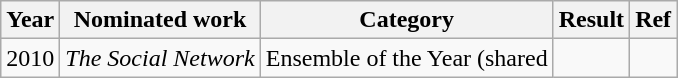<table class="wikitable">
<tr>
<th>Year</th>
<th>Nominated work</th>
<th>Category</th>
<th>Result</th>
<th>Ref</th>
</tr>
<tr>
<td>2010</td>
<td><em>The Social Network</em></td>
<td>Ensemble of the Year (shared</td>
<td></td>
<td></td>
</tr>
</table>
